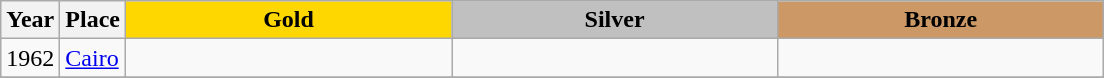<table class="wikitable">
<tr>
<th>Year</th>
<th>Place</th>
<th style="background:gold"    width="210">Gold</th>
<th style="background:silver"  width="210">Silver</th>
<th style="background:#cc9966" width="210">Bronze</th>
</tr>
<tr>
<td>1962</td>
<td> <a href='#'>Cairo</a></td>
<td></td>
<td></td>
<td></td>
</tr>
<tr>
</tr>
</table>
